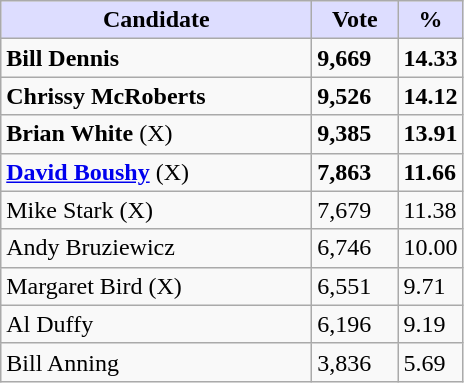<table class="wikitable">
<tr>
<th style="background:#ddf; width:200px;">Candidate</th>
<th style="background:#ddf; width:50px;">Vote</th>
<th style="background:#ddf; width:30px;">%</th>
</tr>
<tr>
<td><strong>Bill Dennis</strong></td>
<td><strong>9,669</strong></td>
<td><strong>14.33</strong></td>
</tr>
<tr>
<td><strong>Chrissy McRoberts</strong></td>
<td><strong>9,526</strong></td>
<td><strong>14.12</strong></td>
</tr>
<tr>
<td><strong>Brian White</strong> (X)</td>
<td><strong>9,385</strong></td>
<td><strong>13.91</strong></td>
</tr>
<tr>
<td><strong><a href='#'>David Boushy</a></strong> (X)</td>
<td><strong>7,863</strong></td>
<td><strong>11.66</strong></td>
</tr>
<tr>
<td>Mike Stark (X)</td>
<td>7,679</td>
<td>11.38</td>
</tr>
<tr>
<td>Andy Bruziewicz</td>
<td>6,746</td>
<td>10.00</td>
</tr>
<tr>
<td>Margaret Bird (X)</td>
<td>6,551</td>
<td>9.71</td>
</tr>
<tr>
<td>Al Duffy</td>
<td>6,196</td>
<td>9.19</td>
</tr>
<tr>
<td>Bill Anning</td>
<td>3,836</td>
<td>5.69</td>
</tr>
</table>
